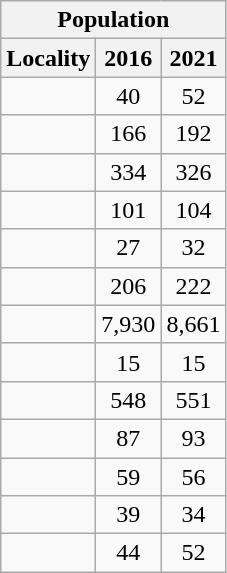<table class="wikitable" style="text-align:center;">
<tr>
<th colspan="3" style="text-align:center;  font-weight:bold">Population</th>
</tr>
<tr>
<th style="text-align:center; background:  font-weight:bold">Locality</th>
<th style="text-align:center; background:  font-weight:bold"><strong>2016</strong></th>
<th style="text-align:center; background:  font-weight:bold"><strong>2021</strong></th>
</tr>
<tr>
<td></td>
<td>40</td>
<td>52</td>
</tr>
<tr>
<td></td>
<td>166</td>
<td>192</td>
</tr>
<tr>
<td></td>
<td>334</td>
<td>326</td>
</tr>
<tr>
<td></td>
<td>101</td>
<td>104</td>
</tr>
<tr>
<td></td>
<td>27</td>
<td>32</td>
</tr>
<tr>
<td></td>
<td>206</td>
<td>222</td>
</tr>
<tr>
<td></td>
<td>7,930</td>
<td>8,661</td>
</tr>
<tr>
<td></td>
<td>15</td>
<td>15</td>
</tr>
<tr>
<td></td>
<td>548</td>
<td>551</td>
</tr>
<tr>
<td></td>
<td>87</td>
<td>93</td>
</tr>
<tr>
<td></td>
<td>59</td>
<td>56</td>
</tr>
<tr>
<td></td>
<td>39</td>
<td>34</td>
</tr>
<tr>
<td></td>
<td>44</td>
<td>52</td>
</tr>
</table>
